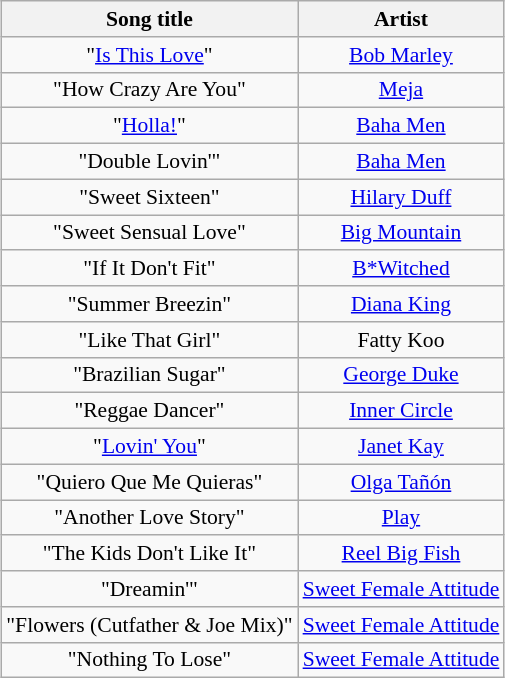<table class="wikitable sortable" style="font-size:90%; text-align:center; margin: 5px;">
<tr>
<th>Song title</th>
<th>Artist</th>
</tr>
<tr style>
<td>"<a href='#'>Is This Love</a>"</td>
<td><a href='#'>Bob Marley</a></td>
</tr>
<tr>
<td>"How Crazy Are You"</td>
<td><a href='#'>Meja</a></td>
</tr>
<tr>
<td>"<a href='#'>Holla!</a>"</td>
<td><a href='#'>Baha Men</a></td>
</tr>
<tr>
<td>"Double Lovin'"</td>
<td><a href='#'>Baha Men</a></td>
</tr>
<tr>
<td>"Sweet Sixteen"</td>
<td><a href='#'>Hilary Duff</a></td>
</tr>
<tr>
<td>"Sweet Sensual Love"</td>
<td><a href='#'>Big Mountain</a></td>
</tr>
<tr>
<td>"If It Don't Fit"</td>
<td><a href='#'>B*Witched</a></td>
</tr>
<tr>
<td>"Summer Breezin"</td>
<td><a href='#'>Diana King</a></td>
</tr>
<tr>
<td>"Like That Girl"</td>
<td>Fatty Koo</td>
</tr>
<tr>
<td>"Brazilian Sugar"</td>
<td><a href='#'>George Duke</a></td>
</tr>
<tr>
<td>"Reggae Dancer"</td>
<td><a href='#'>Inner Circle</a></td>
</tr>
<tr>
<td>"<a href='#'>Lovin' You</a>"</td>
<td><a href='#'>Janet Kay</a></td>
</tr>
<tr>
<td>"Quiero Que Me Quieras"</td>
<td><a href='#'>Olga Tañón</a></td>
</tr>
<tr>
<td>"Another Love Story"</td>
<td><a href='#'>Play</a></td>
</tr>
<tr>
<td>"The Kids Don't Like It"</td>
<td><a href='#'>Reel Big Fish</a></td>
</tr>
<tr>
<td>"Dreamin'"</td>
<td><a href='#'>Sweet Female Attitude</a></td>
</tr>
<tr>
<td>"Flowers (Cutfather & Joe Mix)"</td>
<td><a href='#'>Sweet Female Attitude</a></td>
</tr>
<tr>
<td>"Nothing To Lose"</td>
<td><a href='#'>Sweet Female Attitude</a></td>
</tr>
</table>
